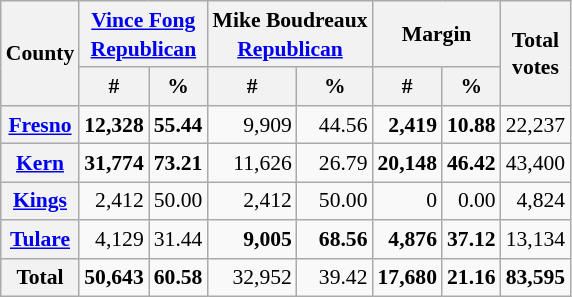<table class="wikitable sortable" style="text-align:right;font-size:90%;line-height:1.3">
<tr>
<th rowspan="2">County</th>
<th colspan="2"><a href='#'>Vince Fong</a><br><a href='#'>Republican</a></th>
<th colspan="2">Mike Boudreaux<br><a href='#'>Republican</a></th>
<th colspan="2">Margin</th>
<th rowspan="2">Total<br>votes</th>
</tr>
<tr>
<th data-sort-type="number" style="text-align:center;">#</th>
<th data-sort-type="number" style="text-align:center;">%</th>
<th data-sort-type="number" style="text-align:center;">#</th>
<th data-sort-type="number" style="text-align:center;">%</th>
<th data-sort-type="number" style="text-align:center;">#</th>
<th data-sort-type="number" style="text-align:center;">%</th>
</tr>
<tr>
<th><a href='#'>Fresno</a></th>
<td><strong>12,328</strong></td>
<td><strong>55.44</strong></td>
<td>9,909</td>
<td>44.56</td>
<td><strong>2,419</strong></td>
<td><strong>10.88</strong></td>
<td>22,237</td>
</tr>
<tr>
<th><a href='#'>Kern</a></th>
<td><strong>31,774</strong></td>
<td><strong>73.21</strong></td>
<td>11,626</td>
<td>26.79</td>
<td><strong>20,148</strong></td>
<td><strong>46.42</strong></td>
<td>43,400</td>
</tr>
<tr>
<th><a href='#'>Kings</a></th>
<td>2,412</td>
<td>50.00</td>
<td>2,412</td>
<td>50.00</td>
<td>0</td>
<td>0.00</td>
<td>4,824</td>
</tr>
<tr>
<th><a href='#'>Tulare</a></th>
<td>4,129</td>
<td>31.44</td>
<td><strong>9,005</strong></td>
<td><strong>68.56</strong></td>
<td><strong>4,876</strong></td>
<td><strong>37.12</strong></td>
<td>13,134</td>
</tr>
<tr class="sortbottom">
<th>Total</th>
<td><strong>50,643</strong></td>
<td><strong>60.58</strong></td>
<td>32,952</td>
<td>39.42</td>
<td><strong>17,680</strong></td>
<td><strong>21.16</strong></td>
<td><strong>83,595</strong></td>
</tr>
</table>
